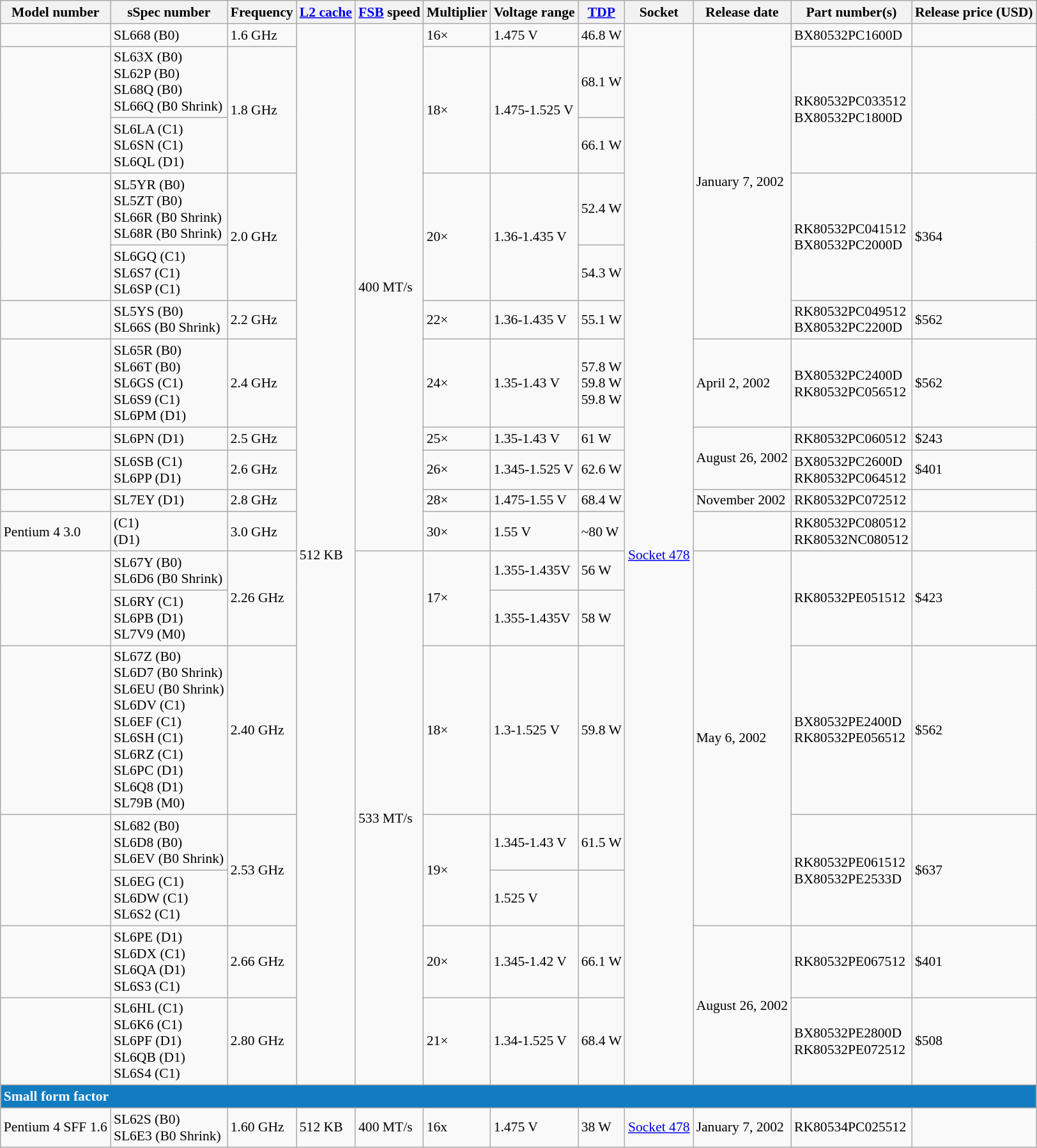<table class="wikitable" style="font-size: 90%;">
<tr>
<th>Model number</th>
<th>sSpec number</th>
<th>Frequency</th>
<th><a href='#'>L2 cache</a></th>
<th><a href='#'>FSB</a> speed</th>
<th>Multiplier</th>
<th>Voltage range</th>
<th><a href='#'>TDP</a></th>
<th>Socket</th>
<th>Release date</th>
<th>Part number(s)</th>
<th>Release price (USD)</th>
</tr>
<tr>
<td></td>
<td>SL668 (B0)</td>
<td>1.6 GHz</td>
<td rowspan="18">512 KB</td>
<td rowspan="11">400 MT/s</td>
<td>16×</td>
<td>1.475 V</td>
<td>46.8 W</td>
<td rowspan="18"><a href='#'>Socket 478</a></td>
<td rowspan="6">January 7, 2002</td>
<td>BX80532PC1600D</td>
<td></td>
</tr>
<tr>
<td rowspan="2"></td>
<td>SL63X (B0)<br>SL62P (B0)<br>SL68Q (B0)<br>SL66Q (B0 Shrink)</td>
<td rowspan="2">1.8 GHz</td>
<td rowspan="2">18×</td>
<td rowspan="2">1.475-1.525 V</td>
<td>68.1 W</td>
<td rowspan="2">RK80532PC033512<br>BX80532PC1800D</td>
<td rowspan="2"></td>
</tr>
<tr>
<td>SL6LA (C1)<br>SL6SN (C1)<br>SL6QL (D1)</td>
<td>66.1 W</td>
</tr>
<tr>
<td rowspan="2"></td>
<td>SL5YR (B0)<br>SL5ZT (B0)<br>SL66R (B0 Shrink)<br>SL68R (B0 Shrink)</td>
<td rowspan="2">2.0 GHz</td>
<td rowspan="2">20×</td>
<td rowspan="2">1.36-1.435 V</td>
<td>52.4 W</td>
<td rowspan="2">RK80532PC041512<br>BX80532PC2000D</td>
<td rowspan="2">$364</td>
</tr>
<tr>
<td>SL6GQ (C1)<br>SL6S7 (C1)<br>SL6SP (C1)</td>
<td>54.3 W</td>
</tr>
<tr>
<td></td>
<td>SL5YS (B0)<br>SL66S (B0 Shrink)</td>
<td>2.2 GHz</td>
<td>22×</td>
<td>1.36-1.435 V</td>
<td>55.1 W</td>
<td>RK80532PC049512<br>BX80532PC2200D</td>
<td>$562</td>
</tr>
<tr>
<td></td>
<td>SL65R (B0)<br>SL66T (B0)<br>SL6GS (C1)<br>SL6S9 (C1)<br>SL6PM (D1)</td>
<td>2.4 GHz</td>
<td>24×</td>
<td>1.35-1.43 V</td>
<td>57.8 W<br>59.8 W<br>59.8 W</td>
<td>April 2, 2002</td>
<td>BX80532PC2400D<br>RK80532PC056512</td>
<td>$562</td>
</tr>
<tr>
<td></td>
<td>SL6PN (D1)</td>
<td>2.5 GHz</td>
<td>25×</td>
<td>1.35-1.43 V</td>
<td>61 W</td>
<td rowspan="2">August 26, 2002</td>
<td>RK80532PC060512</td>
<td>$243</td>
</tr>
<tr>
<td></td>
<td>SL6SB (C1)<br>SL6PP (D1)</td>
<td>2.6 GHz</td>
<td>26×</td>
<td>1.345-1.525 V</td>
<td>62.6 W</td>
<td>BX80532PC2600D<br>RK80532PC064512</td>
<td>$401</td>
</tr>
<tr>
<td></td>
<td>SL7EY (D1)</td>
<td>2.8 GHz</td>
<td>28×</td>
<td>1.475-1.55 V</td>
<td>68.4 W</td>
<td>November 2002</td>
<td>RK80532PC072512</td>
<td></td>
</tr>
<tr>
<td>Pentium 4 3.0</td>
<td> (C1)<br> (D1)</td>
<td>3.0 GHz</td>
<td>30×</td>
<td>1.55 V</td>
<td>~80 W</td>
<td></td>
<td>RK80532PC080512<br>RK80532NC080512</td>
<td></td>
</tr>
<tr>
<td rowspan="2"></td>
<td>SL67Y (B0)<br>SL6D6 (B0 Shrink)</td>
<td rowspan="2">2.26 GHz</td>
<td rowspan="7">533 MT/s</td>
<td rowspan="2">17×</td>
<td>1.355-1.435V</td>
<td>56 W</td>
<td rowspan="5">May 6, 2002</td>
<td rowspan="2">RK80532PE051512</td>
<td rowspan="2">$423</td>
</tr>
<tr>
<td>SL6RY (C1)<br>SL6PB (D1)<br>SL7V9 (M0)</td>
<td>1.355-1.435V</td>
<td>58 W</td>
</tr>
<tr>
<td></td>
<td>SL67Z (B0)<br>SL6D7 (B0 Shrink)<br>SL6EU (B0 Shrink)<br>SL6DV (C1)<br>SL6EF (C1)<br>SL6SH (C1)<br>SL6RZ (C1)<br>SL6PC (D1)<br>SL6Q8 (D1)<br>SL79B (M0)</td>
<td>2.40 GHz</td>
<td>18×</td>
<td>1.3-1.525 V</td>
<td>59.8 W</td>
<td>BX80532PE2400D<br>RK80532PE056512</td>
<td>$562</td>
</tr>
<tr>
<td rowspan="2"></td>
<td>SL682 (B0)<br>SL6D8 (B0)<br>SL6EV (B0 Shrink)</td>
<td rowspan="2">2.53 GHz</td>
<td rowspan="2">19×</td>
<td>1.345-1.43 V</td>
<td>61.5 W</td>
<td rowspan="2">RK80532PE061512<br>BX80532PE2533D</td>
<td rowspan="2">$637</td>
</tr>
<tr>
<td>SL6EG (C1)<br>SL6DW (C1)<br>SL6S2 (C1)</td>
<td>1.525 V</td>
</tr>
<tr>
<td></td>
<td>SL6PE (D1)<br>SL6DX (C1)<br>SL6QA (D1)<br>SL6S3 (C1)</td>
<td>2.66 GHz</td>
<td>20×</td>
<td>1.345-1.42 V</td>
<td>66.1 W</td>
<td rowspan="2">August 26, 2002</td>
<td>RK80532PE067512</td>
<td>$401</td>
</tr>
<tr>
<td></td>
<td>SL6HL (C1)<br>SL6K6 (C1)<br>SL6PF (D1)<br>SL6QB (D1)<br>SL6S4 (C1)</td>
<td>2.80 GHz</td>
<td>21×</td>
<td>1.34-1.525 V</td>
<td>68.4 W</td>
<td>BX80532PE2800D<br>RK80532PE072512</td>
<td>$508</td>
</tr>
<tr>
<td colspan="12" style="text-align:left; background:#127cc1; color:white;"><strong>Small form factor</strong></td>
</tr>
<tr>
<td>Pentium 4 SFF 1.6</td>
<td>SL62S (B0)<br>SL6E3 (B0 Shrink)</td>
<td>1.60 GHz</td>
<td>512 KB</td>
<td>400 MT/s</td>
<td>16x</td>
<td>1.475 V</td>
<td>38 W</td>
<td><a href='#'>Socket 478</a></td>
<td>January 7, 2002</td>
<td>RK80534PC025512</td>
<td></td>
</tr>
</table>
